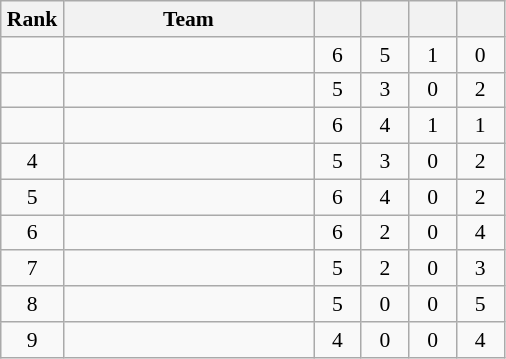<table class="wikitable" style="text-align: center; font-size:90% ">
<tr>
<th width=35>Rank</th>
<th width=160>Team</th>
<th width=25></th>
<th width=25></th>
<th width=25></th>
<th width=25></th>
</tr>
<tr>
<td></td>
<td align=left></td>
<td>6</td>
<td>5</td>
<td>1</td>
<td>0</td>
</tr>
<tr>
<td></td>
<td align=left></td>
<td>5</td>
<td>3</td>
<td>0</td>
<td>2</td>
</tr>
<tr>
<td></td>
<td align=left></td>
<td>6</td>
<td>4</td>
<td>1</td>
<td>1</td>
</tr>
<tr>
<td>4</td>
<td align=left></td>
<td>5</td>
<td>3</td>
<td>0</td>
<td>2</td>
</tr>
<tr>
<td>5</td>
<td align=left></td>
<td>6</td>
<td>4</td>
<td>0</td>
<td>2</td>
</tr>
<tr>
<td>6</td>
<td align=left></td>
<td>6</td>
<td>2</td>
<td>0</td>
<td>4</td>
</tr>
<tr>
<td>7</td>
<td align=left></td>
<td>5</td>
<td>2</td>
<td>0</td>
<td>3</td>
</tr>
<tr>
<td>8</td>
<td align=left></td>
<td>5</td>
<td>0</td>
<td>0</td>
<td>5</td>
</tr>
<tr>
<td>9</td>
<td align=left></td>
<td>4</td>
<td>0</td>
<td>0</td>
<td>4</td>
</tr>
</table>
